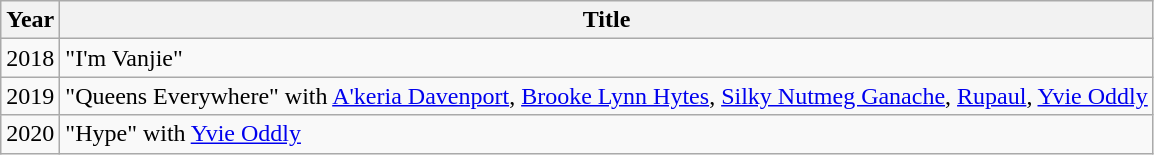<table class="wikitable plainrowheaders sortable">
<tr>
<th scope="col">Year</th>
<th scope="col">Title</th>
</tr>
<tr>
<td>2018</td>
<td>"I'm Vanjie"</td>
</tr>
<tr>
<td>2019</td>
<td>"Queens Everywhere" with <a href='#'>A'keria Davenport</a>, <a href='#'>Brooke Lynn Hytes</a>, <a href='#'>Silky Nutmeg Ganache</a>, <a href='#'>Rupaul</a>, <a href='#'>Yvie Oddly</a></td>
</tr>
<tr>
<td>2020</td>
<td>"Hype" with <a href='#'>Yvie Oddly</a></td>
</tr>
</table>
